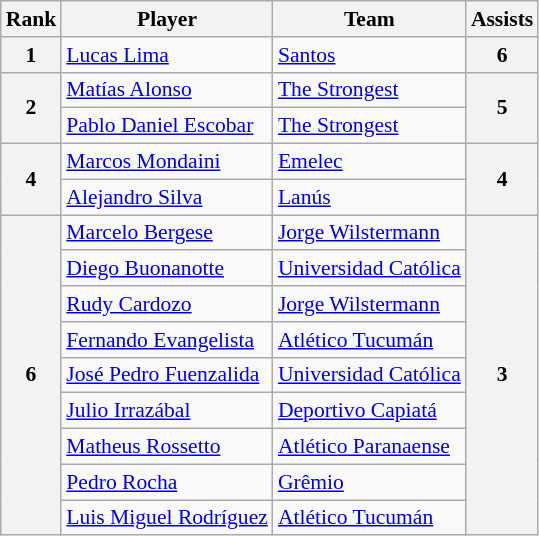<table class="wikitable" style="text-align:center; font-size:90%">
<tr>
<th>Rank</th>
<th>Player</th>
<th>Team</th>
<th>Assists</th>
</tr>
<tr>
<th rowspan=1>1</th>
<td align=left> <a href='#'>Lucas Lima</a></td>
<td align=left> <a href='#'>Santos</a></td>
<th rowspan=1>6</th>
</tr>
<tr>
<th rowspan=2>2</th>
<td align=left> <a href='#'>Matías Alonso</a></td>
<td align=left> <a href='#'>The Strongest</a></td>
<th rowspan=2>5</th>
</tr>
<tr>
<td align=left> <a href='#'>Pablo Daniel Escobar</a></td>
<td align=left> <a href='#'>The Strongest</a></td>
</tr>
<tr>
<th rowspan=2>4</th>
<td align=left> <a href='#'>Marcos Mondaini</a></td>
<td align=left> <a href='#'>Emelec</a></td>
<th rowspan=2>4</th>
</tr>
<tr>
<td align=left> <a href='#'>Alejandro Silva</a></td>
<td align=left> <a href='#'>Lanús</a></td>
</tr>
<tr>
<th rowspan=9>6</th>
<td align=left> <a href='#'>Marcelo Bergese</a></td>
<td align=left> <a href='#'>Jorge Wilstermann</a></td>
<th rowspan=9>3</th>
</tr>
<tr>
<td align=left> <a href='#'>Diego Buonanotte</a></td>
<td align=left> <a href='#'>Universidad Católica</a></td>
</tr>
<tr>
<td align=left> <a href='#'>Rudy Cardozo</a></td>
<td align=left> <a href='#'>Jorge Wilstermann</a></td>
</tr>
<tr>
<td align=left> <a href='#'>Fernando Evangelista</a></td>
<td align=left> <a href='#'>Atlético Tucumán</a></td>
</tr>
<tr>
<td align=left> <a href='#'>José Pedro Fuenzalida</a></td>
<td align=left> <a href='#'>Universidad Católica</a></td>
</tr>
<tr>
<td align=left> <a href='#'>Julio Irrazábal</a></td>
<td align=left> <a href='#'>Deportivo Capiatá</a></td>
</tr>
<tr>
<td align=left> <a href='#'>Matheus Rossetto</a></td>
<td align=left> <a href='#'>Atlético Paranaense</a></td>
</tr>
<tr>
<td align=left> <a href='#'>Pedro Rocha</a></td>
<td align=left> <a href='#'>Grêmio</a></td>
</tr>
<tr>
<td align=left> <a href='#'>Luis Miguel Rodríguez</a></td>
<td align=left> <a href='#'>Atlético Tucumán</a></td>
</tr>
</table>
